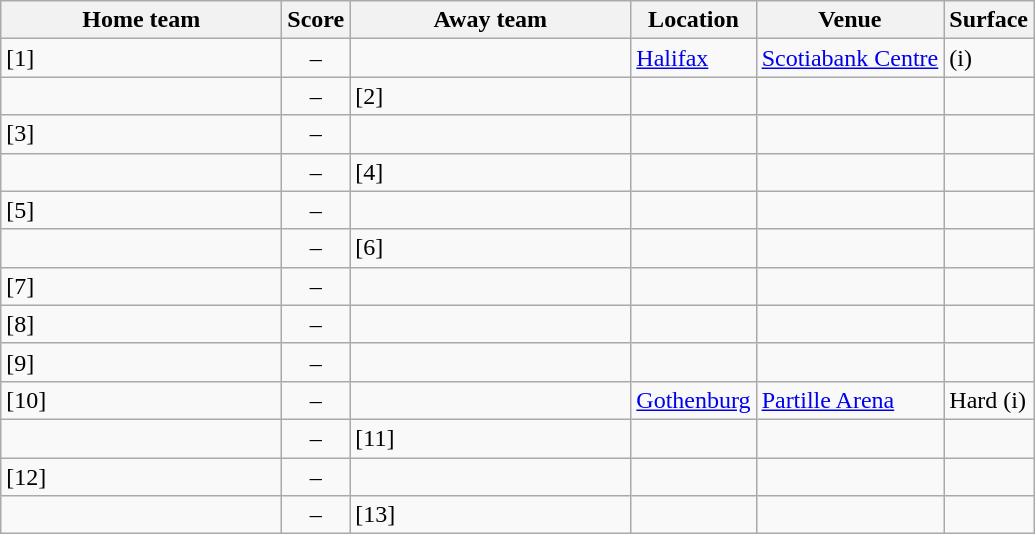<table class="wikitable nowrap">
<tr>
<th width=180>Home team</th>
<th>Score</th>
<th width=180>Away team</th>
<th>Location</th>
<th>Venue</th>
<th>Surface</th>
</tr>
<tr>
<td> [1]</td>
<td align=center>–</td>
<td></td>
<td><a href='#'>Halifax</a></td>
<td><a href='#'>Scotiabank Centre</a></td>
<td>(i)</td>
</tr>
<tr>
<td></td>
<td align=center>–</td>
<td> [2]</td>
<td></td>
<td></td>
<td></td>
</tr>
<tr>
<td> [3]</td>
<td align=center>–</td>
<td></td>
<td></td>
<td></td>
<td></td>
</tr>
<tr>
<td></td>
<td align=center>–</td>
<td> [4]</td>
<td></td>
<td></td>
<td></td>
</tr>
<tr>
<td> [5]</td>
<td align=center>–</td>
<td></td>
<td></td>
<td></td>
<td></td>
</tr>
<tr>
<td></td>
<td align=center>–</td>
<td> [6]</td>
<td></td>
<td></td>
<td></td>
</tr>
<tr>
<td> [7]</td>
<td align=center>–</td>
<td></td>
<td></td>
<td></td>
<td></td>
</tr>
<tr>
<td> [8]</td>
<td align=center>–</td>
<td></td>
<td></td>
<td></td>
<td></td>
</tr>
<tr>
<td> [9]</td>
<td align=center>–</td>
<td></td>
<td></td>
<td></td>
<td></td>
</tr>
<tr>
<td> [10]</td>
<td align=center>–</td>
<td></td>
<td><a href='#'>Gothenburg</a></td>
<td><a href='#'>Partille Arena</a></td>
<td>Hard (i)</td>
</tr>
<tr>
<td></td>
<td align=center>–</td>
<td> [11]</td>
<td></td>
<td></td>
<td></td>
</tr>
<tr>
<td> [12]</td>
<td align=center>–</td>
<td></td>
<td></td>
<td></td>
<td></td>
</tr>
<tr>
<td></td>
<td align=center>–</td>
<td> [13]</td>
<td></td>
<td></td>
<td></td>
</tr>
</table>
